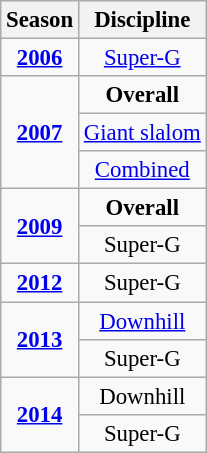<table class="wikitable" style="text-align:center; font-size:95%;">
<tr>
<th>Season</th>
<th>Discipline</th>
</tr>
<tr>
<td><strong><a href='#'>2006</a></strong></td>
<td><a href='#'>Super-G</a></td>
</tr>
<tr>
<td rowspan=3><strong><a href='#'>2007</a></strong></td>
<td><strong>Overall</strong></td>
</tr>
<tr>
<td><a href='#'>Giant slalom</a></td>
</tr>
<tr>
<td><a href='#'>Combined</a></td>
</tr>
<tr>
<td rowspan=2><strong><a href='#'>2009</a></strong></td>
<td><strong>Overall</strong></td>
</tr>
<tr>
<td>Super-G</td>
</tr>
<tr>
<td><strong><a href='#'>2012</a></strong></td>
<td>Super-G</td>
</tr>
<tr>
<td rowspan=2><strong><a href='#'>2013</a></strong></td>
<td><a href='#'>Downhill</a></td>
</tr>
<tr>
<td>Super-G</td>
</tr>
<tr>
<td rowspan=2><strong><a href='#'>2014</a></strong></td>
<td>Downhill</td>
</tr>
<tr>
<td>Super-G</td>
</tr>
</table>
